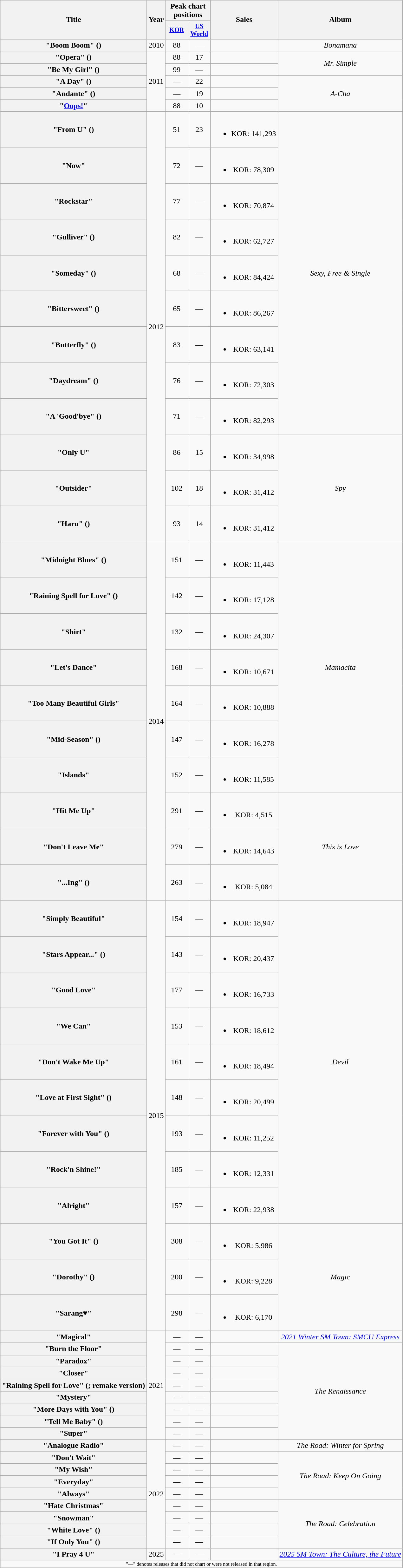<table class="wikitable plainrowheaders" style="text-align:center">
<tr>
<th scope="col" rowspan="2">Title</th>
<th scope="col" rowspan="2">Year</th>
<th scope="col" colspan="2">Peak chart positions</th>
<th scope="col" rowspan="2">Sales</th>
<th scope="col" rowspan="2">Album</th>
</tr>
<tr>
<th style="width:3em;font-size:85%"><a href='#'>KOR</a><br></th>
<th style="width:3em;font-size:85%"><a href='#'>US<br>World</a><br></th>
</tr>
<tr>
<th scope="row">"Boom Boom" ()</th>
<td>2010</td>
<td>88</td>
<td>—</td>
<td></td>
<td><em>Bonamana</em></td>
</tr>
<tr>
<th scope="row">"Opera" ()</th>
<td rowspan="5">2011</td>
<td>88</td>
<td>17</td>
<td></td>
<td rowspan="2"><em>Mr. Simple</em></td>
</tr>
<tr>
<th scope="row">"Be My Girl" ()</th>
<td>99</td>
<td>—</td>
<td></td>
</tr>
<tr>
<th scope="row">"A Day" ()</th>
<td>—</td>
<td>22</td>
<td></td>
<td rowspan="3"><em>A-Cha</em></td>
</tr>
<tr>
<th scope="row">"Andante" ()</th>
<td>—</td>
<td>19</td>
<td></td>
</tr>
<tr>
<th scope="row">"<a href='#'>Oops!</a>"<br></th>
<td>88</td>
<td>10</td>
<td></td>
</tr>
<tr>
<th scope="row">"From U" ()</th>
<td rowspan="12">2012</td>
<td>51</td>
<td>23</td>
<td><br><ul><li>KOR: 141,293</li></ul></td>
<td rowspan="9"><em>Sexy, Free & Single</em></td>
</tr>
<tr>
<th scope="row">"Now"</th>
<td>72</td>
<td>—</td>
<td><br><ul><li>KOR: 78,309</li></ul></td>
</tr>
<tr>
<th scope="row">"Rockstar"</th>
<td>77</td>
<td>—</td>
<td><br><ul><li>KOR: 70,874</li></ul></td>
</tr>
<tr>
<th scope="row">"Gulliver" ()</th>
<td>82</td>
<td>—</td>
<td><br><ul><li>KOR: 62,727</li></ul></td>
</tr>
<tr>
<th scope="row">"Someday" ()</th>
<td>68</td>
<td>—</td>
<td><br><ul><li>KOR: 84,424</li></ul></td>
</tr>
<tr>
<th scope="row">"Bittersweet" ()</th>
<td>65</td>
<td>—</td>
<td><br><ul><li>KOR: 86,267</li></ul></td>
</tr>
<tr>
<th scope="row">"Butterfly" ()</th>
<td>83</td>
<td>—</td>
<td><br><ul><li>KOR: 63,141</li></ul></td>
</tr>
<tr>
<th scope="row">"Daydream" ()</th>
<td>76</td>
<td>—</td>
<td><br><ul><li>KOR: 72,303</li></ul></td>
</tr>
<tr>
<th scope="row">"A 'Good'bye" ()</th>
<td>71</td>
<td>—</td>
<td><br><ul><li>KOR: 82,293</li></ul></td>
</tr>
<tr>
<th scope="row">"Only U"</th>
<td>86</td>
<td>15</td>
<td><br><ul><li>KOR: 34,998</li></ul></td>
<td rowspan="3"><em>Spy</em></td>
</tr>
<tr>
<th scope="row">"Outsider"</th>
<td>102</td>
<td>18</td>
<td><br><ul><li>KOR: 31,412</li></ul></td>
</tr>
<tr>
<th scope="row">"Haru" ()</th>
<td>93</td>
<td>14</td>
<td><br><ul><li>KOR: 31,412</li></ul></td>
</tr>
<tr>
<th scope="row">"Midnight Blues" ()</th>
<td rowspan="10">2014</td>
<td>151</td>
<td>—</td>
<td><br><ul><li>KOR: 11,443</li></ul></td>
<td rowspan="7"><em>Mamacita</em></td>
</tr>
<tr>
<th scope="row">"Raining Spell for Love" ()</th>
<td>142</td>
<td>—</td>
<td><br><ul><li>KOR: 17,128</li></ul></td>
</tr>
<tr>
<th scope="row">"Shirt"</th>
<td>132</td>
<td>—</td>
<td><br><ul><li>KOR: 24,307</li></ul></td>
</tr>
<tr>
<th scope="row">"Let's Dance"</th>
<td>168</td>
<td>—</td>
<td><br><ul><li>KOR: 10,671</li></ul></td>
</tr>
<tr>
<th scope="row">"Too Many Beautiful Girls"</th>
<td>164</td>
<td>—</td>
<td><br><ul><li>KOR: 10,888</li></ul></td>
</tr>
<tr>
<th scope="row">"Mid-Season" ()</th>
<td>147</td>
<td>—</td>
<td><br><ul><li>KOR: 16,278</li></ul></td>
</tr>
<tr>
<th scope="row">"Islands"</th>
<td>152</td>
<td>—</td>
<td><br><ul><li>KOR: 11,585</li></ul></td>
</tr>
<tr>
<th scope="row">"Hit Me Up"</th>
<td>291</td>
<td>—</td>
<td><br><ul><li>KOR: 4,515</li></ul></td>
<td rowspan="3"><em>This is Love</em></td>
</tr>
<tr>
<th scope="row">"Don't Leave Me"</th>
<td>279</td>
<td>—</td>
<td><br><ul><li>KOR: 14,643</li></ul></td>
</tr>
<tr>
<th scope="row">"...Ing" ()</th>
<td>263</td>
<td>—</td>
<td><br><ul><li>KOR: 5,084</li></ul></td>
</tr>
<tr>
<th scope="row">"Simply Beautiful"</th>
<td rowspan="12">2015</td>
<td>154</td>
<td>—</td>
<td><br><ul><li>KOR: 18,947</li></ul></td>
<td rowspan="9"><em>Devil</em></td>
</tr>
<tr>
<th scope="row">"Stars Appear..." ()</th>
<td>143</td>
<td>—</td>
<td><br><ul><li>KOR: 20,437</li></ul></td>
</tr>
<tr>
<th scope="row">"Good Love"</th>
<td>177</td>
<td>—</td>
<td><br><ul><li>KOR: 16,733</li></ul></td>
</tr>
<tr>
<th scope="row">"We Can"</th>
<td>153</td>
<td>—</td>
<td><br><ul><li>KOR: 18,612</li></ul></td>
</tr>
<tr>
<th scope="row">"Don't Wake Me Up"</th>
<td>161</td>
<td>—</td>
<td><br><ul><li>KOR: 18,494</li></ul></td>
</tr>
<tr>
<th scope="row">"Love at First Sight" ()</th>
<td>148</td>
<td>—</td>
<td><br><ul><li>KOR: 20,499</li></ul></td>
</tr>
<tr>
<th scope="row">"Forever with You" ()</th>
<td>193</td>
<td>—</td>
<td><br><ul><li>KOR: 11,252</li></ul></td>
</tr>
<tr>
<th scope="row">"Rock'n Shine!"</th>
<td>185</td>
<td>—</td>
<td><br><ul><li>KOR: 12,331</li></ul></td>
</tr>
<tr>
<th scope="row">"Alright"</th>
<td>157</td>
<td>—</td>
<td><br><ul><li>KOR: 22,938</li></ul></td>
</tr>
<tr>
<th scope="row">"You Got It" ()</th>
<td>308</td>
<td>—</td>
<td><br><ul><li>KOR: 5,986</li></ul></td>
<td rowspan="3"><em>Magic</em></td>
</tr>
<tr>
<th scope="row">"Dorothy"  ()</th>
<td>200</td>
<td>—</td>
<td><br><ul><li>KOR: 9,228</li></ul></td>
</tr>
<tr>
<th scope="row">"Sarang♥"</th>
<td>298</td>
<td>—</td>
<td><br><ul><li>KOR: 6,170</li></ul></td>
</tr>
<tr>
<th scope="row">"Magical"<br></th>
<td rowspan="9">2021</td>
<td>—</td>
<td>—</td>
<td></td>
<td><em><a href='#'>2021 Winter SM Town: SMCU Express</a></em></td>
</tr>
<tr>
<th scope="row">"Burn the Floor"</th>
<td>—</td>
<td>—</td>
<td></td>
<td rowspan="8"><em>The Renaissance</em></td>
</tr>
<tr>
<th scope="row">"Paradox"</th>
<td>—</td>
<td>—</td>
<td></td>
</tr>
<tr>
<th scope="row">"Closer"</th>
<td>—</td>
<td>—</td>
<td></td>
</tr>
<tr>
<th scope="row">"Raining Spell for Love" (; remake version)</th>
<td>—</td>
<td>—</td>
<td></td>
</tr>
<tr>
<th scope="row">"Mystery"</th>
<td>—</td>
<td>—</td>
<td></td>
</tr>
<tr>
<th scope="row">"More Days with You" ()</th>
<td>—</td>
<td>—</td>
<td></td>
</tr>
<tr>
<th scope="row">"Tell Me Baby" ()</th>
<td>—</td>
<td>—</td>
<td></td>
</tr>
<tr>
<th scope="row">"Super"</th>
<td>—</td>
<td>—</td>
<td></td>
</tr>
<tr>
<th scope="row">"Analogue Radio"</th>
<td rowspan="9">2022</td>
<td>—</td>
<td>—</td>
<td></td>
<td><em>The Road: Winter for Spring</em></td>
</tr>
<tr>
<th scope="row">"Don't Wait"</th>
<td>—</td>
<td>—</td>
<td></td>
<td rowspan="4"><em>The Road: Keep On Going</em></td>
</tr>
<tr>
<th scope="row">"My Wish"</th>
<td>—</td>
<td>—</td>
<td></td>
</tr>
<tr>
<th scope="row">"Everyday"</th>
<td>—</td>
<td>—</td>
<td></td>
</tr>
<tr>
<th scope="row">"Always"</th>
<td>—</td>
<td>—</td>
<td></td>
</tr>
<tr>
<th scope="row">"Hate Christmas"</th>
<td>—</td>
<td>—</td>
<td></td>
<td rowspan="4"><em>The Road: Celebration</em></td>
</tr>
<tr>
<th scope="row">"Snowman"</th>
<td>—</td>
<td>—</td>
<td></td>
</tr>
<tr>
<th scope="row">"White Love" ()</th>
<td>—</td>
<td>—</td>
<td></td>
</tr>
<tr>
<th scope="row">"If Only You" ()</th>
<td>—</td>
<td>—</td>
<td></td>
</tr>
<tr>
<th scope="row">"I Pray 4 U"</th>
<td>2025</td>
<td>—</td>
<td>—</td>
<td></td>
<td><em><a href='#'>2025 SM Town: The Culture, the Future</a></em></td>
</tr>
<tr>
<td colspan="6" style="text-align:center; font-size:8pt;">"—" denotes releases that did not chart or were not released in that region.</td>
</tr>
</table>
